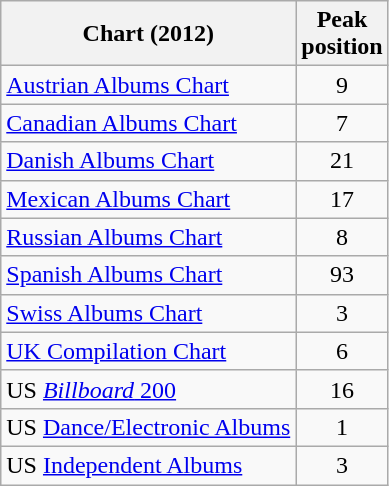<table class="wikitable sortable">
<tr>
<th>Chart (2012)</th>
<th>Peak<br>position</th>
</tr>
<tr>
<td><a href='#'>Austrian Albums Chart</a></td>
<td style="text-align:center;">9</td>
</tr>
<tr>
<td><a href='#'>Canadian Albums Chart</a></td>
<td style="text-align:center;">7</td>
</tr>
<tr>
<td><a href='#'>Danish Albums Chart</a></td>
<td style="text-align:center;">21</td>
</tr>
<tr>
<td><a href='#'>Mexican Albums Chart</a></td>
<td style="text-align:center;">17</td>
</tr>
<tr>
<td><a href='#'>Russian Albums Chart</a></td>
<td align="center">8</td>
</tr>
<tr>
<td><a href='#'>Spanish Albums Chart</a></td>
<td style="text-align:center;">93</td>
</tr>
<tr>
<td><a href='#'>Swiss Albums Chart</a></td>
<td style="text-align:center;">3</td>
</tr>
<tr>
<td><a href='#'>UK Compilation Chart</a></td>
<td style="text-align:center;">6</td>
</tr>
<tr>
<td>US <a href='#'><em>Billboard</em> 200</a></td>
<td style="text-align:center;">16</td>
</tr>
<tr>
<td>US <a href='#'>Dance/Electronic Albums</a></td>
<td style="text-align:center;">1</td>
</tr>
<tr>
<td>US <a href='#'>Independent Albums</a></td>
<td style="text-align:center;">3</td>
</tr>
</table>
